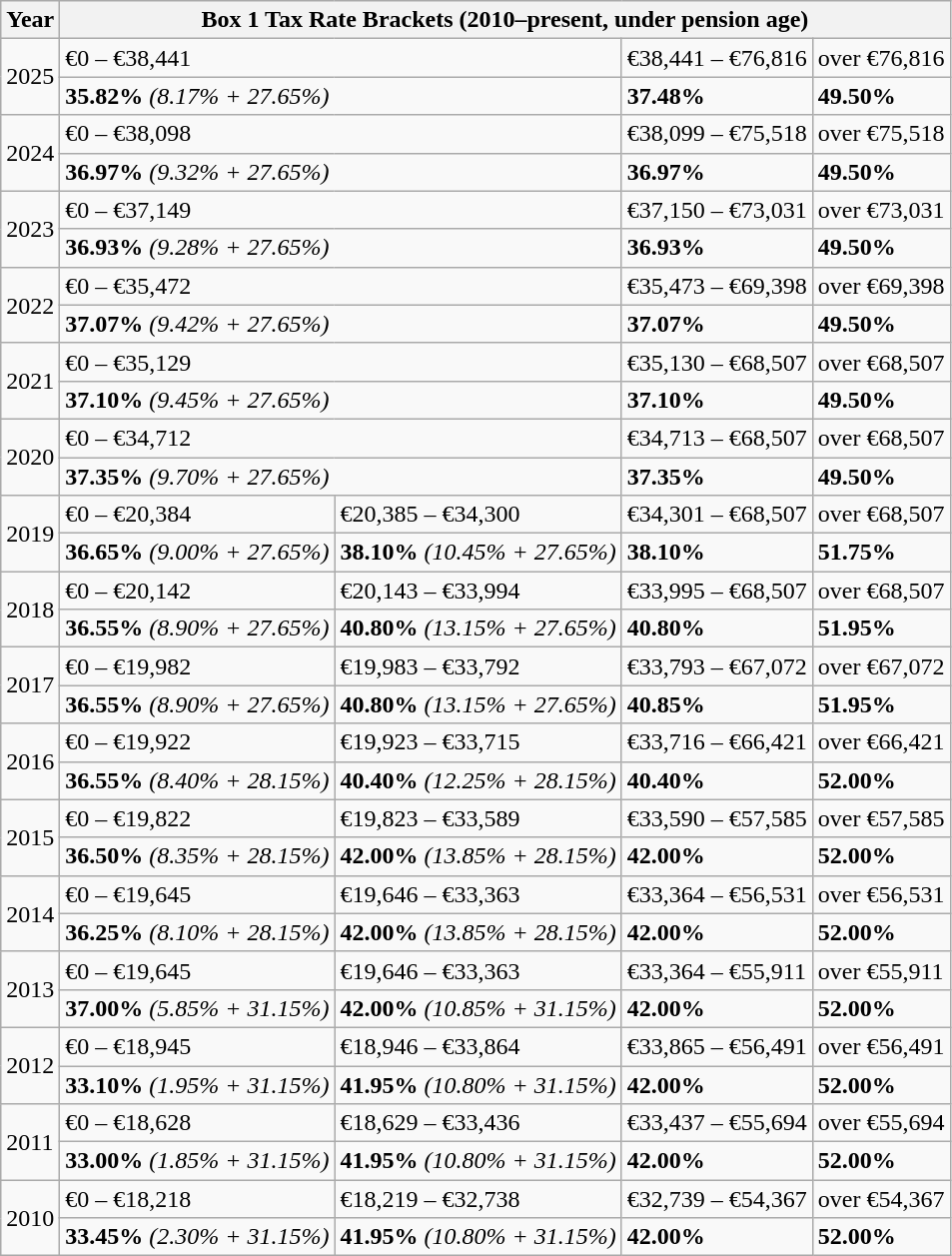<table class="wikitable mw-collapsible">
<tr>
<th>Year</th>
<th colspan="4">Box 1 Tax Rate Brackets (2010–present, under pension age)</th>
</tr>
<tr>
<td rowspan="2">2025</td>
<td colspan="2">€0 – €38,441</td>
<td>€38,441 – €76,816</td>
<td>over €76,816</td>
</tr>
<tr>
<td colspan="2"><strong>35.82%</strong> <em>(8.17% + 27.65%)</em></td>
<td><strong>37.48%</strong></td>
<td><strong>49.50%</strong></td>
</tr>
<tr>
<td rowspan="2">2024</td>
<td colspan="2">€0 – €38,098</td>
<td>€38,099 – €75,518</td>
<td>over €75,518</td>
</tr>
<tr>
<td colspan="2"><strong>36.97%</strong> <em>(9.32% + 27.65%)</em></td>
<td><strong>36.97%</strong></td>
<td><strong>49.50%</strong></td>
</tr>
<tr>
<td rowspan="2">2023</td>
<td colspan="2">€0 – €37,149</td>
<td>€37,150 – €73,031</td>
<td>over €73,031</td>
</tr>
<tr>
<td colspan="2"><strong>36.93%</strong> <em>(9.28% + 27.65%)</em></td>
<td><strong>36.93%</strong></td>
<td><strong>49.50%</strong></td>
</tr>
<tr>
<td rowspan="2">2022</td>
<td colspan="2">€0 – €35,472</td>
<td>€35,473 – €69,398</td>
<td>over €69,398</td>
</tr>
<tr>
<td colspan="2"><strong>37.07%</strong> <em>(9.42% + 27.65%)</em></td>
<td><strong>37.07%</strong></td>
<td><strong>49.50%</strong></td>
</tr>
<tr>
<td rowspan="2">2021</td>
<td colspan="2">€0 – €35,129</td>
<td>€35,130 – €68,507</td>
<td>over €68,507</td>
</tr>
<tr>
<td colspan="2"><strong>37.10%</strong> <em>(9.45% + 27.65%)</em></td>
<td><strong>37.10%</strong></td>
<td><strong>49.50%</strong></td>
</tr>
<tr>
<td rowspan="2">2020</td>
<td colspan="2">€0 – €34,712</td>
<td>€34,713 – €68,507</td>
<td>over €68,507</td>
</tr>
<tr>
<td colspan="2"><strong>37.35%</strong> <em>(9.70% + 27.65%)</em></td>
<td><strong>37.35%</strong></td>
<td><strong>49.50%</strong></td>
</tr>
<tr>
<td rowspan="2">2019</td>
<td>€0 – €20,384</td>
<td>€20,385 – €34,300</td>
<td>€34,301 – €68,507</td>
<td>over €68,507</td>
</tr>
<tr>
<td><strong>36.65%</strong> <em>(9.00% + 27.65%)</em></td>
<td><strong>38.10%</strong> <em>(10.45% + 27.65%)</em></td>
<td><strong>38.10%</strong></td>
<td><strong>51.75%</strong></td>
</tr>
<tr>
<td rowspan="2">2018</td>
<td>€0 – €20,142</td>
<td>€20,143 – €33,994</td>
<td>€33,995 – €68,507</td>
<td>over €68,507</td>
</tr>
<tr>
<td><strong>36.55%</strong> <em>(8.90% + 27.65%)</em></td>
<td><strong>40.80%</strong> <em>(13.15% + 27.65%)</em></td>
<td><strong>40.80%</strong></td>
<td><strong>51.95%</strong></td>
</tr>
<tr>
<td rowspan="2">2017</td>
<td>€0 – €19,982</td>
<td>€19,983 – €33,792</td>
<td>€33,793 – €67,072</td>
<td>over €67,072</td>
</tr>
<tr>
<td><strong>36.55%</strong> <em>(8.90% + 27.65%)</em></td>
<td><strong>40.80%</strong> <em>(13.15% + 27.65%)</em></td>
<td><strong>40.85%</strong></td>
<td><strong>51.95%</strong></td>
</tr>
<tr>
<td rowspan="2">2016</td>
<td>€0 – €19,922</td>
<td>€19,923 – €33,715</td>
<td>€33,716 – €66,421</td>
<td>over €66,421</td>
</tr>
<tr>
<td><strong>36.55%</strong> <em>(8.40% + 28.15%)</em></td>
<td><strong>40.40%</strong> <em>(12.25% + 28.15%)</em></td>
<td><strong>40.40%</strong></td>
<td><strong>52.00%</strong></td>
</tr>
<tr>
<td rowspan="2">2015</td>
<td>€0 – €19,822</td>
<td>€19,823 – €33,589</td>
<td>€33,590 – €57,585</td>
<td>over €57,585</td>
</tr>
<tr>
<td><strong>36.50%</strong> <em>(8.35% + 28.15%)</em></td>
<td><strong>42.00%</strong> <em>(13.85% + 28.15%)</em></td>
<td><strong>42.00%</strong></td>
<td><strong>52.00%</strong></td>
</tr>
<tr>
<td rowspan="2">2014</td>
<td>€0 – €19,645</td>
<td>€19,646 – €33,363</td>
<td>€33,364 – €56,531</td>
<td>over €56,531</td>
</tr>
<tr>
<td><strong>36.25%</strong> <em>(8.10% + 28.15%)</em></td>
<td><strong>42.00%</strong> <em>(13.85% + 28.15%)</em></td>
<td><strong>42.00%</strong></td>
<td><strong>52.00%</strong></td>
</tr>
<tr>
<td rowspan="2">2013</td>
<td>€0 – €19,645</td>
<td>€19,646 – €33,363</td>
<td>€33,364 – €55,911</td>
<td>over €55,911</td>
</tr>
<tr>
<td><strong>37.00%</strong> <em>(5.85% + 31.15%)</em></td>
<td><strong>42.00%</strong> <em>(10.85% + 31.15%)</em></td>
<td><strong>42.00%</strong></td>
<td><strong>52.00%</strong></td>
</tr>
<tr>
<td rowspan="2">2012</td>
<td>€0 – €18,945</td>
<td>€18,946 – €33,864</td>
<td>€33,865 – €56,491</td>
<td>over €56,491</td>
</tr>
<tr>
<td><strong>33.10%</strong> <em>(1.95% + 31.15%)</em></td>
<td><strong>41.95%</strong> <em>(10.80% + 31.15%)</em></td>
<td><strong>42.00%</strong></td>
<td><strong>52.00%</strong></td>
</tr>
<tr>
<td rowspan="2">2011</td>
<td>€0 – €18,628</td>
<td>€18,629 – €33,436</td>
<td>€33,437 – €55,694</td>
<td>over €55,694</td>
</tr>
<tr>
<td><strong>33.00%</strong> <em>(1.85% + 31.15%)</em></td>
<td><strong>41.95%</strong> <em>(10.80% + 31.15%)</em></td>
<td><strong>42.00%</strong></td>
<td><strong>52.00%</strong></td>
</tr>
<tr>
<td rowspan="2">2010</td>
<td>€0 – €18,218</td>
<td>€18,219 – €32,738</td>
<td>€32,739 – €54,367</td>
<td>over €54,367</td>
</tr>
<tr>
<td><strong>33.45%</strong> <em>(2.30% + 31.15%)</em></td>
<td><strong>41.95%</strong> <em>(10.80% + 31.15%)</em></td>
<td><strong>42.00%</strong></td>
<td><strong>52.00%</strong></td>
</tr>
</table>
